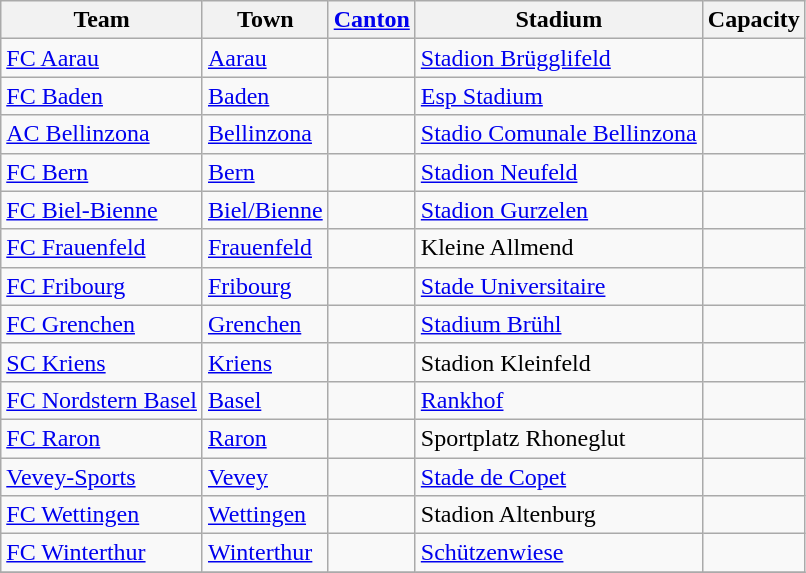<table class="wikitable sortable" style="text-align: left;">
<tr>
<th>Team</th>
<th>Town</th>
<th><a href='#'>Canton</a></th>
<th>Stadium</th>
<th>Capacity</th>
</tr>
<tr>
<td><a href='#'>FC Aarau</a></td>
<td><a href='#'>Aarau</a></td>
<td></td>
<td><a href='#'>Stadion Brügglifeld</a></td>
<td></td>
</tr>
<tr>
<td><a href='#'>FC Baden</a></td>
<td><a href='#'>Baden</a></td>
<td></td>
<td><a href='#'>Esp Stadium</a></td>
<td></td>
</tr>
<tr>
<td><a href='#'>AC Bellinzona</a></td>
<td><a href='#'>Bellinzona</a></td>
<td></td>
<td><a href='#'>Stadio Comunale Bellinzona</a></td>
<td></td>
</tr>
<tr>
<td><a href='#'>FC Bern</a></td>
<td><a href='#'>Bern</a></td>
<td></td>
<td><a href='#'>Stadion Neufeld</a></td>
<td></td>
</tr>
<tr>
<td><a href='#'>FC Biel-Bienne</a></td>
<td><a href='#'>Biel/Bienne</a></td>
<td></td>
<td><a href='#'>Stadion Gurzelen</a></td>
<td></td>
</tr>
<tr>
<td><a href='#'>FC Frauenfeld</a></td>
<td><a href='#'>Frauenfeld</a></td>
<td></td>
<td>Kleine Allmend</td>
<td></td>
</tr>
<tr>
<td><a href='#'>FC Fribourg</a></td>
<td><a href='#'>Fribourg</a></td>
<td></td>
<td><a href='#'>Stade Universitaire</a></td>
<td></td>
</tr>
<tr>
<td><a href='#'>FC Grenchen</a></td>
<td><a href='#'>Grenchen</a></td>
<td></td>
<td><a href='#'>Stadium Brühl</a></td>
<td></td>
</tr>
<tr>
<td><a href='#'>SC Kriens</a></td>
<td><a href='#'>Kriens</a></td>
<td></td>
<td>Stadion Kleinfeld</td>
<td></td>
</tr>
<tr>
<td><a href='#'>FC Nordstern Basel</a></td>
<td><a href='#'>Basel</a></td>
<td></td>
<td><a href='#'>Rankhof</a></td>
<td></td>
</tr>
<tr>
<td><a href='#'>FC Raron</a></td>
<td><a href='#'>Raron</a></td>
<td></td>
<td>Sportplatz Rhoneglut</td>
<td></td>
</tr>
<tr>
<td><a href='#'>Vevey-Sports</a></td>
<td><a href='#'>Vevey</a></td>
<td></td>
<td><a href='#'>Stade de Copet</a></td>
<td></td>
</tr>
<tr>
<td><a href='#'>FC Wettingen</a></td>
<td><a href='#'>Wettingen</a></td>
<td></td>
<td>Stadion Altenburg</td>
<td></td>
</tr>
<tr>
<td><a href='#'>FC Winterthur</a></td>
<td><a href='#'>Winterthur</a></td>
<td></td>
<td><a href='#'>Schützenwiese</a></td>
<td></td>
</tr>
<tr>
</tr>
</table>
